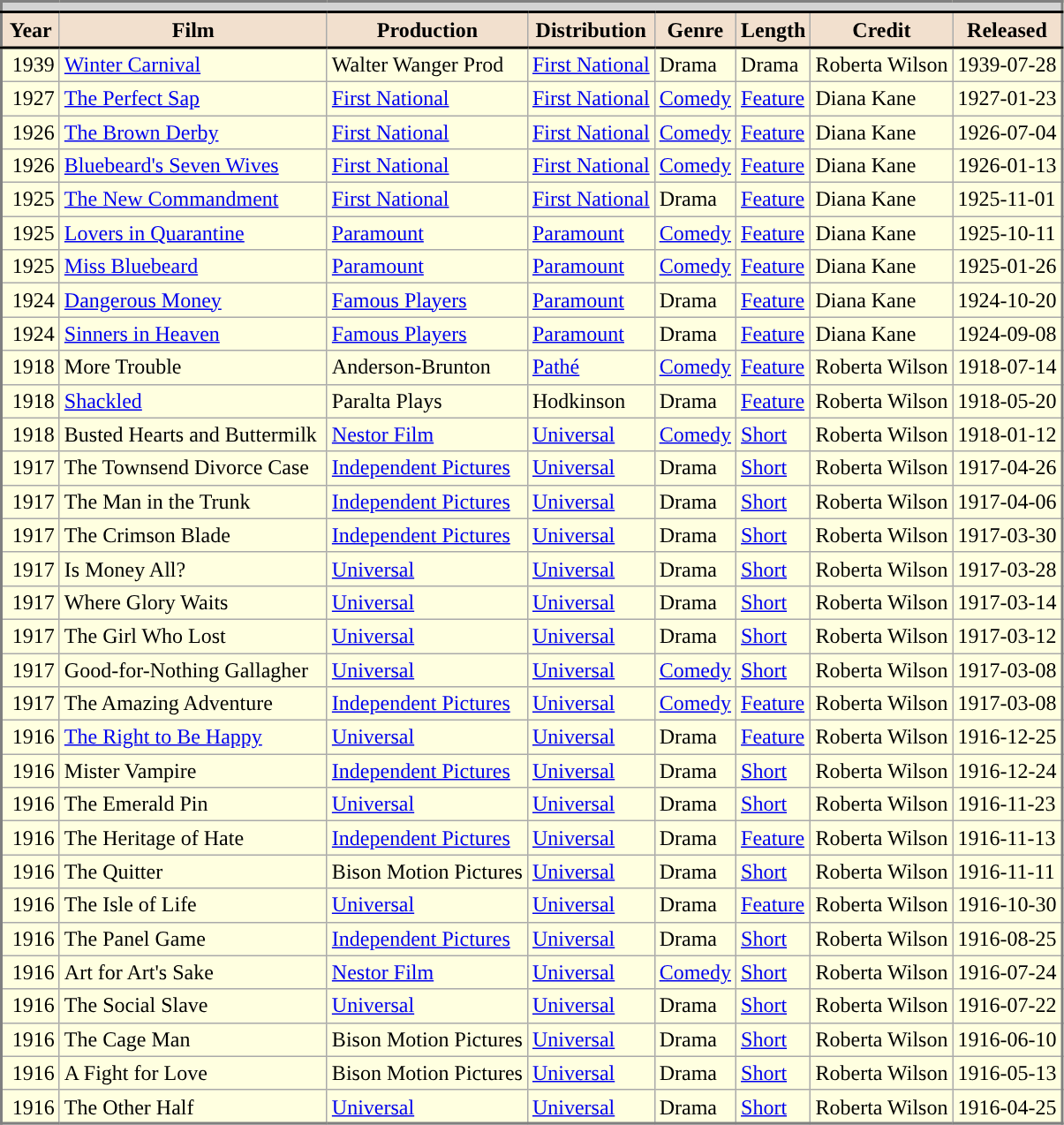<table class="wikitable sortable mw-collapsible mw-collapsed" style="background:lightyellow; border:2px solid gray;">
<tr>
<th colspan="18" style="border:1px solid #808080;background:lightgrey;"></th>
</tr>
<tr>
<th style="border-bottom:2px solid black;border-top:2px solid black;background:#F2E0CE">Year</th>
<th style="border-bottom:2px solid black;border-top:2px solid black;background:#F2E0CE">Film</th>
<th style="border-bottom:2px solid black;border-top:2px solid black;background:#F2E0CE">Production</th>
<th style="border-bottom:2px solid black;border-top:2px solid black;background:#F2E0CE">Distribution</th>
<th style="border-bottom:2px solid black;border-top:2px solid black;background:#F2E0CE">Genre</th>
<th style="border-bottom:2px solid black;border-top:2px solid black;background:#F2E0CE">Length</th>
<th style="border-bottom:2px solid black;border-top:2px solid black;background:#F2E0CE">Credit</th>
<th style="border-bottom:2px solid black;border-top:2px solid black;background:#F2E0CE">Released</th>
</tr>
<tr>
<td> 1939</td>
<td><a href='#'>Winter Carnival</a></td>
<td>Walter Wanger Prod</td>
<td><a href='#'>First National</a></td>
<td>Drama</td>
<td>Drama</td>
<td>Roberta Wilson</td>
<td>1939-07-28</td>
</tr>
<tr>
<td> 1927</td>
<td><a href='#'>The Perfect Sap</a></td>
<td><a href='#'>First National</a></td>
<td><a href='#'>First National</a></td>
<td><a href='#'>Comedy</a></td>
<td><a href='#'>Feature</a></td>
<td>Diana Kane</td>
<td>1927-01-23</td>
</tr>
<tr>
<td> 1926</td>
<td><a href='#'>The Brown Derby</a></td>
<td><a href='#'>First National</a></td>
<td><a href='#'>First National</a></td>
<td><a href='#'>Comedy</a></td>
<td><a href='#'>Feature</a></td>
<td>Diana Kane</td>
<td>1926-07-04</td>
</tr>
<tr>
<td> 1926</td>
<td><a href='#'>Bluebeard's Seven Wives</a></td>
<td><a href='#'>First National</a></td>
<td><a href='#'>First National</a></td>
<td><a href='#'>Comedy</a></td>
<td><a href='#'>Feature</a></td>
<td>Diana Kane</td>
<td>1926-01-13</td>
</tr>
<tr>
<td> 1925</td>
<td><a href='#'>The New Commandment</a></td>
<td><a href='#'>First National</a></td>
<td><a href='#'>First National</a></td>
<td>Drama</td>
<td><a href='#'>Feature</a></td>
<td>Diana Kane</td>
<td>1925-11-01</td>
</tr>
<tr>
<td> 1925</td>
<td><a href='#'>Lovers in Quarantine</a></td>
<td><a href='#'>Paramount</a></td>
<td><a href='#'>Paramount</a></td>
<td><a href='#'>Comedy</a></td>
<td><a href='#'>Feature</a></td>
<td>Diana Kane</td>
<td>1925-10-11</td>
</tr>
<tr>
<td> 1925</td>
<td><a href='#'>Miss Bluebeard</a></td>
<td><a href='#'>Paramount</a></td>
<td><a href='#'>Paramount</a></td>
<td><a href='#'>Comedy</a></td>
<td><a href='#'>Feature</a></td>
<td>Diana Kane</td>
<td>1925-01-26</td>
</tr>
<tr>
<td> 1924</td>
<td><a href='#'>Dangerous Money</a></td>
<td><a href='#'>Famous Players</a></td>
<td><a href='#'>Paramount</a></td>
<td>Drama</td>
<td><a href='#'>Feature</a></td>
<td>Diana Kane</td>
<td>1924-10-20</td>
</tr>
<tr>
<td> 1924</td>
<td><a href='#'>Sinners in Heaven</a></td>
<td><a href='#'>Famous Players</a></td>
<td><a href='#'>Paramount</a></td>
<td>Drama</td>
<td><a href='#'>Feature</a></td>
<td>Diana Kane</td>
<td>1924-09-08</td>
</tr>
<tr>
<td> 1918</td>
<td>More Trouble</td>
<td>Anderson-Brunton</td>
<td><a href='#'>Pathé</a></td>
<td><a href='#'>Comedy</a></td>
<td><a href='#'>Feature</a></td>
<td>Roberta Wilson</td>
<td>1918-07-14</td>
</tr>
<tr>
<td> 1918</td>
<td><a href='#'>Shackled</a></td>
<td>Paralta Plays</td>
<td>Hodkinson</td>
<td>Drama</td>
<td><a href='#'>Feature</a></td>
<td>Roberta Wilson</td>
<td>1918-05-20</td>
</tr>
<tr>
<td> 1918</td>
<td>Busted Hearts and Buttermilk </td>
<td><a href='#'>Nestor Film</a></td>
<td><a href='#'>Universal</a></td>
<td><a href='#'>Comedy</a></td>
<td><a href='#'>Short</a></td>
<td>Roberta Wilson</td>
<td>1918-01-12</td>
</tr>
<tr>
<td> 1917</td>
<td>The Townsend Divorce Case </td>
<td><a href='#'>Independent Pictures</a></td>
<td><a href='#'>Universal</a></td>
<td>Drama</td>
<td><a href='#'>Short</a></td>
<td>Roberta Wilson</td>
<td>1917-04-26</td>
</tr>
<tr>
<td> 1917</td>
<td>The Man in the Trunk </td>
<td><a href='#'>Independent Pictures</a></td>
<td><a href='#'>Universal</a></td>
<td>Drama</td>
<td><a href='#'>Short</a></td>
<td>Roberta Wilson</td>
<td>1917-04-06</td>
</tr>
<tr>
<td> 1917</td>
<td>The Crimson Blade </td>
<td><a href='#'>Independent Pictures</a></td>
<td><a href='#'>Universal</a></td>
<td>Drama</td>
<td><a href='#'>Short</a></td>
<td>Roberta Wilson</td>
<td>1917-03-30</td>
</tr>
<tr>
<td> 1917</td>
<td>Is Money All? </td>
<td><a href='#'>Universal</a></td>
<td><a href='#'>Universal</a></td>
<td>Drama</td>
<td><a href='#'>Short</a></td>
<td>Roberta Wilson</td>
<td>1917-03-28</td>
</tr>
<tr>
<td> 1917</td>
<td>Where Glory Waits </td>
<td><a href='#'>Universal</a></td>
<td><a href='#'>Universal</a></td>
<td>Drama</td>
<td><a href='#'>Short</a></td>
<td>Roberta Wilson</td>
<td>1917-03-14</td>
</tr>
<tr>
<td> 1917</td>
<td>The Girl Who Lost </td>
<td><a href='#'>Universal</a></td>
<td><a href='#'>Universal</a></td>
<td>Drama</td>
<td><a href='#'>Short</a></td>
<td>Roberta Wilson</td>
<td>1917-03-12</td>
</tr>
<tr>
<td> 1917</td>
<td>Good-for-Nothing Gallagher </td>
<td><a href='#'>Universal</a></td>
<td><a href='#'>Universal</a></td>
<td><a href='#'>Comedy</a></td>
<td><a href='#'>Short</a></td>
<td>Roberta Wilson</td>
<td>1917-03-08</td>
</tr>
<tr>
<td> 1917</td>
<td>The Amazing Adventure</td>
<td><a href='#'>Independent Pictures</a></td>
<td><a href='#'>Universal</a></td>
<td><a href='#'>Comedy</a></td>
<td><a href='#'>Feature</a></td>
<td>Roberta Wilson</td>
<td>1917-03-08</td>
</tr>
<tr>
<td> 1916</td>
<td><a href='#'>The Right to Be Happy</a></td>
<td><a href='#'>Universal</a></td>
<td><a href='#'>Universal</a></td>
<td>Drama</td>
<td><a href='#'>Feature</a></td>
<td>Roberta Wilson</td>
<td>1916-12-25</td>
</tr>
<tr>
<td> 1916</td>
<td>Mister Vampire </td>
<td><a href='#'>Independent Pictures</a></td>
<td><a href='#'>Universal</a></td>
<td>Drama</td>
<td><a href='#'>Short</a></td>
<td>Roberta Wilson</td>
<td>1916-12-24</td>
</tr>
<tr>
<td> 1916</td>
<td>The Emerald Pin </td>
<td><a href='#'>Universal</a></td>
<td><a href='#'>Universal</a></td>
<td>Drama</td>
<td><a href='#'>Short</a></td>
<td>Roberta Wilson</td>
<td>1916-11-23</td>
</tr>
<tr>
<td> 1916</td>
<td>The Heritage of Hate</td>
<td><a href='#'>Independent Pictures</a></td>
<td><a href='#'>Universal</a></td>
<td>Drama</td>
<td><a href='#'>Feature</a></td>
<td>Roberta Wilson</td>
<td>1916-11-13</td>
</tr>
<tr>
<td> 1916</td>
<td>The Quitter </td>
<td>Bison Motion Pictures</td>
<td><a href='#'>Universal</a></td>
<td>Drama</td>
<td><a href='#'>Short</a></td>
<td>Roberta Wilson</td>
<td>1916-11-11</td>
</tr>
<tr>
<td> 1916</td>
<td>The Isle of Life</td>
<td><a href='#'>Universal</a></td>
<td><a href='#'>Universal</a></td>
<td>Drama</td>
<td><a href='#'>Feature</a></td>
<td>Roberta Wilson</td>
<td>1916-10-30</td>
</tr>
<tr>
<td> 1916</td>
<td>The Panel Game </td>
<td><a href='#'>Independent Pictures</a></td>
<td><a href='#'>Universal</a></td>
<td>Drama</td>
<td><a href='#'>Short</a></td>
<td>Roberta Wilson</td>
<td>1916-08-25</td>
</tr>
<tr>
<td> 1916</td>
<td>Art for Art's Sake </td>
<td><a href='#'>Nestor Film</a></td>
<td><a href='#'>Universal</a></td>
<td><a href='#'>Comedy</a></td>
<td><a href='#'>Short</a></td>
<td>Roberta Wilson</td>
<td>1916-07-24</td>
</tr>
<tr>
<td> 1916</td>
<td>The Social Slave </td>
<td><a href='#'>Universal</a></td>
<td><a href='#'>Universal</a></td>
<td>Drama</td>
<td><a href='#'>Short</a></td>
<td>Roberta Wilson</td>
<td>1916-07-22</td>
</tr>
<tr>
<td> 1916</td>
<td>The Cage Man </td>
<td>Bison Motion Pictures</td>
<td><a href='#'>Universal</a></td>
<td>Drama</td>
<td><a href='#'>Short</a></td>
<td>Roberta Wilson</td>
<td>1916-06-10</td>
</tr>
<tr>
<td> 1916</td>
<td>A Fight for Love </td>
<td>Bison Motion Pictures</td>
<td><a href='#'>Universal</a></td>
<td>Drama</td>
<td><a href='#'>Short</a></td>
<td>Roberta Wilson</td>
<td>1916-05-13</td>
</tr>
<tr>
<td> 1916</td>
<td>The Other Half </td>
<td><a href='#'>Universal</a></td>
<td><a href='#'>Universal</a></td>
<td>Drama</td>
<td><a href='#'>Short</a></td>
<td>Roberta Wilson</td>
<td>1916-04-25</td>
</tr>
<tr>
</tr>
</table>
